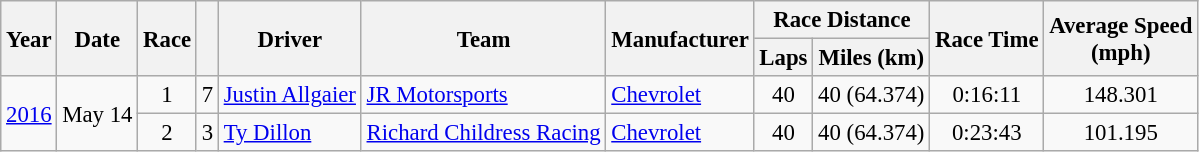<table class="wikitable" style="font-size: 95%;">
<tr>
<th rowspan="2">Year</th>
<th rowspan="2">Date</th>
<th rowspan="2">Race</th>
<th rowspan="2"></th>
<th rowspan="2">Driver</th>
<th rowspan="2">Team</th>
<th rowspan="2">Manufacturer</th>
<th colspan="2">Race Distance</th>
<th rowspan="2">Race Time</th>
<th rowspan="2">Average Speed<br>(mph)</th>
</tr>
<tr>
<th>Laps</th>
<th>Miles (km)</th>
</tr>
<tr>
<td rowspan="2"><a href='#'>2016</a></td>
<td rowspan="2">May 14</td>
<td align="center">1</td>
<td align="center">7</td>
<td><a href='#'>Justin Allgaier</a></td>
<td><a href='#'>JR Motorsports</a></td>
<td><a href='#'>Chevrolet</a></td>
<td align="center">40</td>
<td align="center">40 (64.374)</td>
<td align="center">0:16:11</td>
<td align="center">148.301</td>
</tr>
<tr>
<td align="center">2</td>
<td align="center">3</td>
<td><a href='#'>Ty Dillon</a></td>
<td><a href='#'>Richard Childress Racing</a></td>
<td><a href='#'>Chevrolet</a></td>
<td align="center">40</td>
<td align="center">40 (64.374)</td>
<td align="center">0:23:43</td>
<td align="center">101.195</td>
</tr>
</table>
